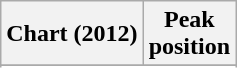<table class="wikitable sortable plainrowheaders" style="text-align:center">
<tr>
<th scope="col">Chart (2012)</th>
<th scope="col">Peak<br>position</th>
</tr>
<tr>
</tr>
<tr>
</tr>
<tr>
</tr>
<tr>
</tr>
</table>
